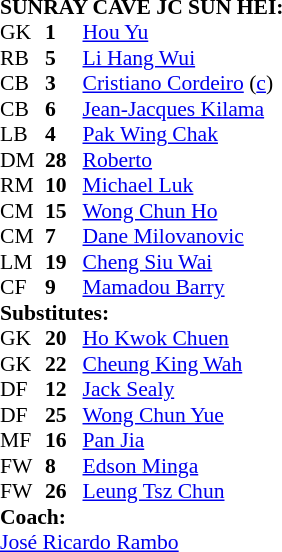<table style="font-size: 90%" cellspacing="0" cellpadding="0">
<tr>
<td colspan="4"><strong>SUNRAY CAVE JC SUN HEI:</strong></td>
</tr>
<tr>
<th width="30"></th>
<th width="25"></th>
</tr>
<tr>
<td>GK</td>
<td><strong>1</strong></td>
<td> <a href='#'>Hou Yu</a></td>
<td></td>
</tr>
<tr>
<td>RB</td>
<td><strong>5</strong></td>
<td> <a href='#'>Li Hang Wui</a></td>
<td></td>
</tr>
<tr>
<td>CB</td>
<td><strong>3</strong></td>
<td> <a href='#'>Cristiano Cordeiro</a> (<a href='#'>c</a>)</td>
</tr>
<tr>
<td>CB</td>
<td><strong>6</strong></td>
<td> <a href='#'>Jean-Jacques Kilama</a></td>
</tr>
<tr>
<td>LB</td>
<td><strong>4</strong></td>
<td> <a href='#'>Pak Wing Chak</a></td>
<td></td>
</tr>
<tr>
<td>DM</td>
<td><strong>28</strong></td>
<td> <a href='#'>Roberto</a></td>
</tr>
<tr>
<td>RM</td>
<td><strong>10</strong></td>
<td> <a href='#'>Michael Luk</a></td>
</tr>
<tr>
<td>CM</td>
<td><strong>15</strong></td>
<td> <a href='#'>Wong Chun Ho</a></td>
</tr>
<tr>
<td>CM</td>
<td><strong>7</strong></td>
<td> <a href='#'>Dane Milovanovic</a></td>
<td></td>
<td></td>
</tr>
<tr>
<td>LM</td>
<td><strong>19</strong></td>
<td> <a href='#'>Cheng Siu Wai</a></td>
<td></td>
<td></td>
</tr>
<tr>
<td>CF</td>
<td><strong>9</strong></td>
<td> <a href='#'>Mamadou Barry</a></td>
<td></td>
<td></td>
</tr>
<tr>
<td colspan=4><strong>Substitutes:</strong></td>
</tr>
<tr>
<td>GK</td>
<td><strong>20</strong></td>
<td> <a href='#'>Ho Kwok Chuen</a></td>
</tr>
<tr>
<td>GK</td>
<td><strong>22</strong></td>
<td> <a href='#'>Cheung King Wah</a></td>
</tr>
<tr>
<td>DF</td>
<td><strong>12</strong></td>
<td> <a href='#'>Jack Sealy</a></td>
</tr>
<tr>
<td>DF</td>
<td><strong>25</strong></td>
<td> <a href='#'>Wong Chun Yue</a></td>
<td></td>
<td></td>
</tr>
<tr>
<td>MF</td>
<td><strong>16</strong></td>
<td> <a href='#'>Pan Jia</a></td>
<td></td>
<td></td>
</tr>
<tr>
<td>FW</td>
<td><strong>8</strong></td>
<td> <a href='#'>Edson Minga</a></td>
<td></td>
<td></td>
</tr>
<tr>
<td>FW</td>
<td><strong>26</strong></td>
<td> <a href='#'>Leung Tsz Chun</a></td>
</tr>
<tr>
<td colspan=4><strong>Coach:</strong></td>
</tr>
<tr>
<td colspan="4"> <a href='#'>José Ricardo Rambo</a></td>
</tr>
</table>
